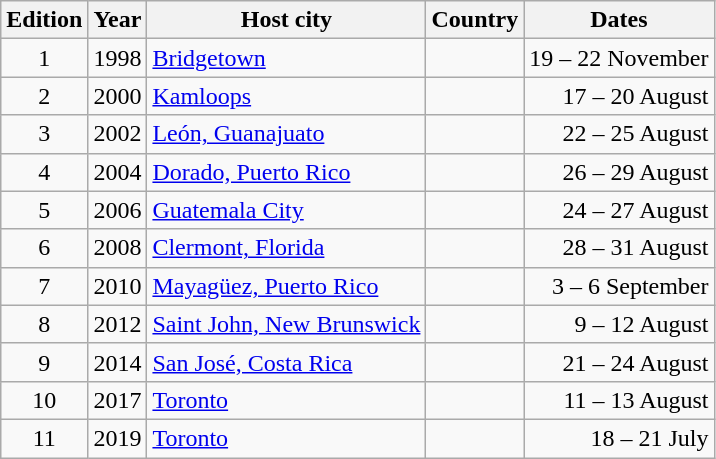<table class="wikitable">
<tr>
<th>Edition</th>
<th>Year</th>
<th>Host city</th>
<th>Country</th>
<th>Dates</th>
</tr>
<tr>
<td align=center>1</td>
<td align=center>1998</td>
<td><a href='#'>Bridgetown</a></td>
<td></td>
<td align="right">19 – 22 November </td>
</tr>
<tr>
<td align=center>2</td>
<td align=center>2000</td>
<td><a href='#'>Kamloops</a></td>
<td></td>
<td align="right">17 – 20 August </td>
</tr>
<tr>
<td align=center>3</td>
<td align=center>2002</td>
<td><a href='#'>León, Guanajuato</a></td>
<td></td>
<td align="right">22 – 25 August </td>
</tr>
<tr>
<td align=center>4</td>
<td align=center>2004</td>
<td><a href='#'>Dorado, Puerto Rico</a></td>
<td></td>
<td align="right">26 – 29 August </td>
</tr>
<tr>
<td align=center>5</td>
<td align=center>2006</td>
<td><a href='#'>Guatemala City</a></td>
<td></td>
<td align="right">24 – 27 August </td>
</tr>
<tr>
<td align=center>6</td>
<td align=center>2008</td>
<td><a href='#'>Clermont, Florida</a></td>
<td></td>
<td align="right">28 – 31 August </td>
</tr>
<tr>
<td align=center>7</td>
<td align=center>2010</td>
<td><a href='#'>Mayagüez, Puerto Rico</a></td>
<td></td>
<td align="right">3 – 6 September </td>
</tr>
<tr>
<td align=center>8</td>
<td align=center>2012</td>
<td><a href='#'>Saint John, New Brunswick</a></td>
<td></td>
<td align="right">9 – 12 August </td>
</tr>
<tr>
<td align=center>9</td>
<td align=center>2014</td>
<td><a href='#'>San José, Costa Rica</a></td>
<td></td>
<td align="right">21 – 24 August </td>
</tr>
<tr>
<td align=center>10</td>
<td align=center>2017</td>
<td><a href='#'>Toronto</a></td>
<td></td>
<td align="right">11 – 13 August </td>
</tr>
<tr>
<td align=center>11</td>
<td align=center>2019</td>
<td><a href='#'>Toronto</a></td>
<td></td>
<td align="right">18 – 21 July </td>
</tr>
</table>
